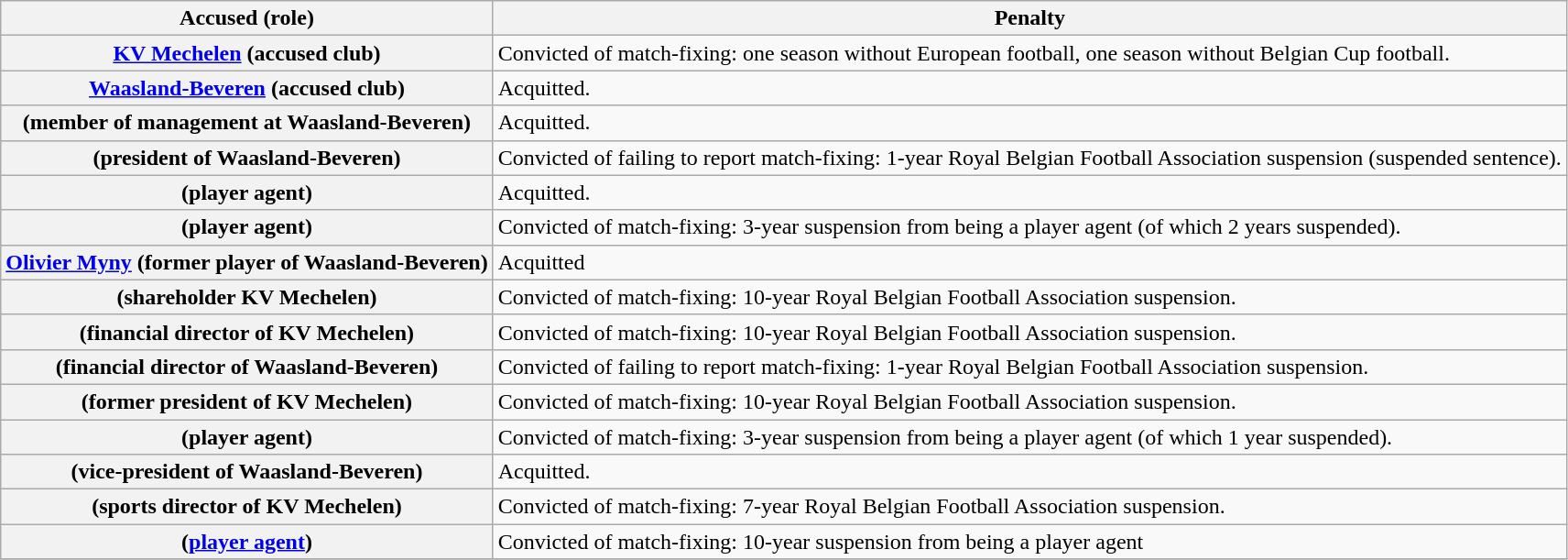<table class="wikitable sortable plainrowheaders">
<tr>
<th scope="col">Accused (role)</th>
<th scope="col">Penalty</th>
</tr>
<tr>
<th scope="row"><a href='#'>KV Mechelen</a> (accused club)</th>
<td>Convicted of match-fixing: one season without European football, one season without Belgian Cup football.</td>
</tr>
<tr>
<th scope="row"><a href='#'>Waasland-Beveren</a> (accused club)</th>
<td>Acquitted.</td>
</tr>
<tr>
<th scope="row"> (member of management at Waasland-Beveren)</th>
<td>Acquitted.</td>
</tr>
<tr>
<th scope="row"> (president of Waasland-Beveren)</th>
<td>Convicted of failing to report match-fixing: 1-year Royal Belgian Football Association suspension (suspended sentence).</td>
</tr>
<tr>
<th scope="row"> (player agent)</th>
<td>Acquitted.</td>
</tr>
<tr>
<th scope="row"> (player agent)</th>
<td>Convicted of match-fixing: 3-year suspension from being a player agent (of which 2 years suspended).</td>
</tr>
<tr>
<th scope="row"><a href='#'>Olivier Myny</a> (former player of Waasland-Beveren)</th>
<td>Acquitted</td>
</tr>
<tr>
<th scope="row"> (shareholder KV Mechelen)</th>
<td>Convicted of match-fixing: 10-year Royal Belgian Football Association suspension.</td>
</tr>
<tr>
<th scope="row"> (financial director of KV Mechelen)</th>
<td>Convicted of match-fixing: 10-year Royal Belgian Football Association suspension.</td>
</tr>
<tr>
<th scope="row"> (financial director of Waasland-Beveren)</th>
<td>Convicted of failing to report match-fixing: 1-year Royal Belgian Football Association suspension.</td>
</tr>
<tr>
<th scope="row"> (former president of KV Mechelen)</th>
<td>Convicted of match-fixing: 10-year Royal Belgian Football Association suspension.</td>
</tr>
<tr>
<th scope="row"> (player agent)</th>
<td>Convicted of match-fixing: 3-year suspension from being a player agent (of which 1 year suspended).</td>
</tr>
<tr>
<th scope="row"> (vice-president of Waasland-Beveren)</th>
<td>Acquitted.</td>
</tr>
<tr>
<th scope="row"> (sports director of KV Mechelen)</th>
<td>Convicted of match-fixing: 7-year Royal Belgian Football Association suspension.</td>
</tr>
<tr>
<th scope="row"> (<a href='#'>player agent</a>)</th>
<td>Convicted of match-fixing: 10-year suspension from being a player agent</td>
</tr>
<tr>
</tr>
</table>
